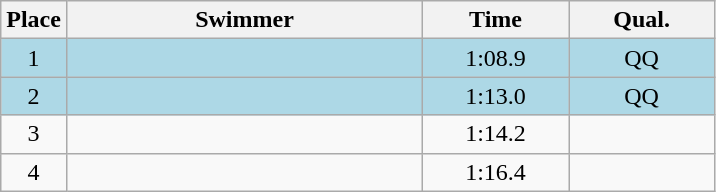<table class=wikitable style="text-align:center">
<tr>
<th>Place</th>
<th width=230>Swimmer</th>
<th width=90>Time</th>
<th width=90>Qual.</th>
</tr>
<tr bgcolor=lightblue>
<td>1</td>
<td align=left></td>
<td>1:08.9</td>
<td>QQ</td>
</tr>
<tr bgcolor=lightblue>
<td>2</td>
<td align=left></td>
<td>1:13.0</td>
<td>QQ</td>
</tr>
<tr>
<td>3</td>
<td align=left></td>
<td>1:14.2</td>
<td></td>
</tr>
<tr>
<td>4</td>
<td align=left></td>
<td>1:16.4</td>
<td></td>
</tr>
</table>
